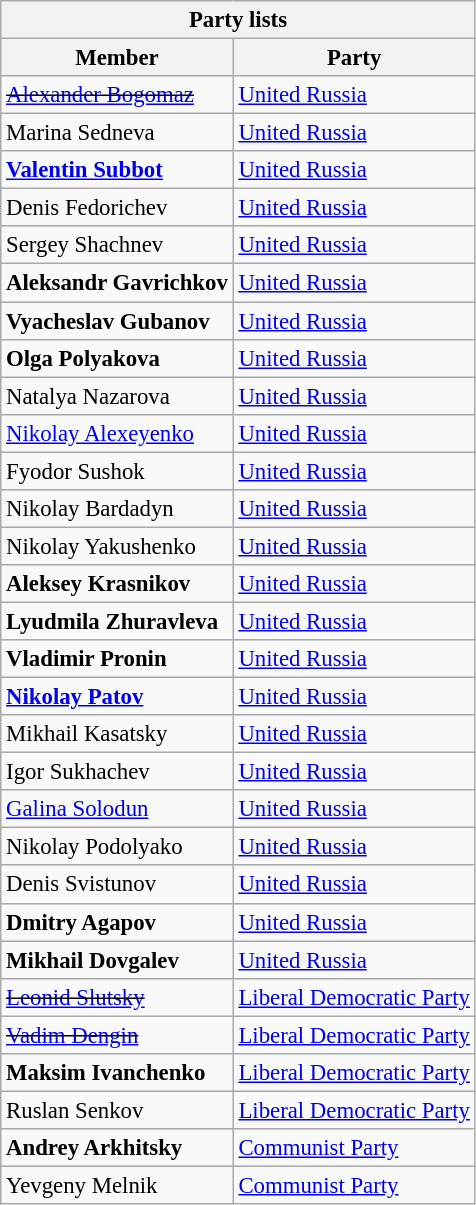<table class="wikitable sortable mw-collapsible mw-collapsed" style="font-size: 95%;">
<tr>
<th colspan=2>Party lists</th>
</tr>
<tr>
<th>Member</th>
<th>Party</th>
</tr>
<tr>
<td><s><a href='#'>Alexander Bogomaz</a></s></td>
<td><a href='#'>United Russia</a></td>
</tr>
<tr>
<td>Marina Sedneva</td>
<td><a href='#'>United Russia</a></td>
</tr>
<tr>
<td><strong><a href='#'>Valentin Subbot</a></strong></td>
<td><a href='#'>United Russia</a></td>
</tr>
<tr>
<td>Denis Fedorichev</td>
<td><a href='#'>United Russia</a></td>
</tr>
<tr>
<td>Sergey Shachnev</td>
<td><a href='#'>United Russia</a></td>
</tr>
<tr>
<td><strong>Aleksandr Gavrichkov</strong></td>
<td><a href='#'>United Russia</a></td>
</tr>
<tr>
<td><strong>Vyacheslav Gubanov</strong></td>
<td><a href='#'>United Russia</a></td>
</tr>
<tr>
<td><strong>Olga Polyakova</strong></td>
<td><a href='#'>United Russia</a></td>
</tr>
<tr>
<td>Natalya Nazarova</td>
<td><a href='#'>United Russia</a></td>
</tr>
<tr>
<td><a href='#'>Nikolay Alexeyenko</a></td>
<td><a href='#'>United Russia</a></td>
</tr>
<tr>
<td>Fyodor Sushok</td>
<td><a href='#'>United Russia</a></td>
</tr>
<tr>
<td>Nikolay Bardadyn</td>
<td><a href='#'>United Russia</a></td>
</tr>
<tr>
<td>Nikolay Yakushenko</td>
<td><a href='#'>United Russia</a></td>
</tr>
<tr>
<td><strong>Aleksey Krasnikov</strong></td>
<td><a href='#'>United Russia</a></td>
</tr>
<tr>
<td><strong>Lyudmila Zhuravleva</strong></td>
<td><a href='#'>United Russia</a></td>
</tr>
<tr>
<td><strong>Vladimir Pronin</strong></td>
<td><a href='#'>United Russia</a></td>
</tr>
<tr>
<td><strong><a href='#'>Nikolay Patov</a></strong></td>
<td><a href='#'>United Russia</a></td>
</tr>
<tr>
<td>Mikhail Kasatsky</td>
<td><a href='#'>United Russia</a></td>
</tr>
<tr>
<td>Igor Sukhachev</td>
<td><a href='#'>United Russia</a></td>
</tr>
<tr>
<td><a href='#'>Galina Solodun</a></td>
<td><a href='#'>United Russia</a></td>
</tr>
<tr>
<td>Nikolay Podolyako</td>
<td><a href='#'>United Russia</a></td>
</tr>
<tr>
<td>Denis Svistunov</td>
<td><a href='#'>United Russia</a></td>
</tr>
<tr>
<td><strong>Dmitry Agapov</strong></td>
<td><a href='#'>United Russia</a></td>
</tr>
<tr>
<td><strong>Mikhail Dovgalev</strong></td>
<td><a href='#'>United Russia</a></td>
</tr>
<tr>
<td><s><a href='#'>Leonid Slutsky</a></s></td>
<td><a href='#'>Liberal Democratic Party</a></td>
</tr>
<tr>
<td><s><a href='#'>Vadim Dengin</a></s></td>
<td><a href='#'>Liberal Democratic Party</a></td>
</tr>
<tr>
<td><strong>Maksim Ivanchenko</strong></td>
<td><a href='#'>Liberal Democratic Party</a></td>
</tr>
<tr>
<td>Ruslan Senkov</td>
<td><a href='#'>Liberal Democratic Party</a></td>
</tr>
<tr>
<td><strong>Andrey Arkhitsky</strong></td>
<td><a href='#'>Communist Party</a></td>
</tr>
<tr>
<td>Yevgeny Melnik</td>
<td><a href='#'>Communist Party</a></td>
</tr>
</table>
